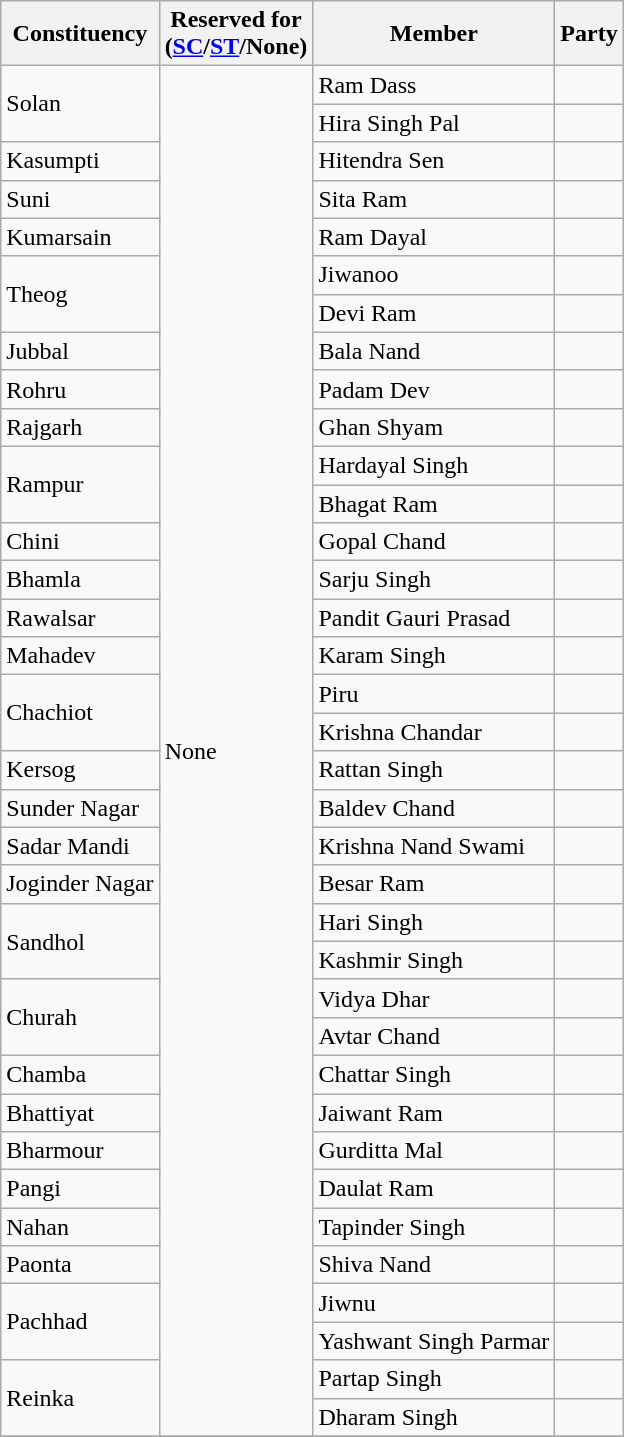<table class="wikitable sortable">
<tr>
<th>Constituency</th>
<th>Reserved for<br>(<a href='#'>SC</a>/<a href='#'>ST</a>/None)</th>
<th>Member</th>
<th colspan=2>Party</th>
</tr>
<tr>
<td rowspan=2>Solan</td>
<td rowspan=36>None</td>
<td>Ram Dass</td>
<td></td>
</tr>
<tr>
<td>Hira Singh Pal</td>
<td></td>
</tr>
<tr>
<td>Kasumpti</td>
<td>Hitendra Sen</td>
<td></td>
</tr>
<tr>
<td>Suni</td>
<td>Sita Ram</td>
<td></td>
</tr>
<tr>
<td>Kumarsain</td>
<td>Ram Dayal</td>
<td></td>
</tr>
<tr>
<td rowspan=2>Theog</td>
<td>Jiwanoo</td>
<td></td>
</tr>
<tr>
<td>Devi Ram</td>
<td></td>
</tr>
<tr>
<td>Jubbal</td>
<td>Bala Nand</td>
<td></td>
</tr>
<tr>
<td>Rohru</td>
<td>Padam Dev</td>
<td></td>
</tr>
<tr>
<td>Rajgarh</td>
<td>Ghan Shyam</td>
<td></td>
</tr>
<tr>
<td rowspan=2>Rampur</td>
<td>Hardayal Singh</td>
<td></td>
</tr>
<tr>
<td>Bhagat Ram</td>
<td></td>
</tr>
<tr>
<td>Chini</td>
<td>Gopal Chand</td>
<td></td>
</tr>
<tr>
<td>Bhamla</td>
<td>Sarju Singh</td>
<td></td>
</tr>
<tr>
<td>Rawalsar</td>
<td>Pandit Gauri Prasad</td>
<td></td>
</tr>
<tr>
<td>Mahadev</td>
<td>Karam Singh</td>
<td></td>
</tr>
<tr>
<td rowspan=2>Chachiot</td>
<td>Piru</td>
<td></td>
</tr>
<tr>
<td>Krishna Chandar</td>
<td></td>
</tr>
<tr>
<td>Kersog</td>
<td>Rattan Singh</td>
<td></td>
</tr>
<tr>
<td>Sunder Nagar</td>
<td>Baldev Chand</td>
<td></td>
</tr>
<tr>
<td>Sadar Mandi</td>
<td>Krishna Nand Swami</td>
<td></td>
</tr>
<tr>
<td>Joginder Nagar</td>
<td>Besar Ram</td>
<td></td>
</tr>
<tr>
<td rowspan=2>Sandhol</td>
<td>Hari Singh</td>
<td></td>
</tr>
<tr>
<td>Kashmir Singh</td>
<td></td>
</tr>
<tr>
<td rowspan=2>Churah</td>
<td>Vidya Dhar</td>
<td></td>
</tr>
<tr>
<td>Avtar Chand</td>
<td></td>
</tr>
<tr>
<td>Chamba</td>
<td>Chattar Singh</td>
<td></td>
</tr>
<tr>
<td>Bhattiyat</td>
<td>Jaiwant Ram</td>
<td></td>
</tr>
<tr>
<td>Bharmour</td>
<td>Gurditta Mal</td>
<td></td>
</tr>
<tr>
<td>Pangi</td>
<td>Daulat Ram</td>
<td></td>
</tr>
<tr>
<td>Nahan</td>
<td>Tapinder Singh</td>
<td></td>
</tr>
<tr>
<td>Paonta</td>
<td>Shiva Nand</td>
<td></td>
</tr>
<tr>
<td rowspan=2>Pachhad</td>
<td>Jiwnu</td>
<td></td>
</tr>
<tr>
<td>Yashwant Singh Parmar</td>
<td></td>
</tr>
<tr>
<td rowspan=2>Reinka</td>
<td>Partap Singh</td>
<td></td>
</tr>
<tr>
<td>Dharam Singh</td>
<td></td>
</tr>
<tr>
</tr>
</table>
